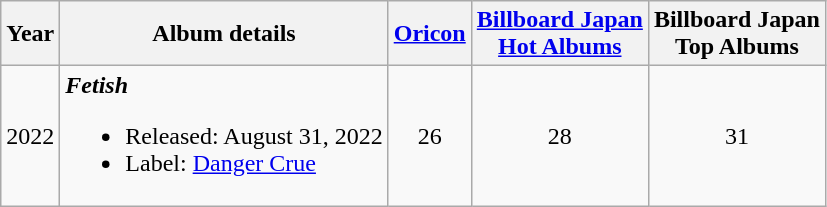<table class="wikitable">
<tr>
<th>Year</th>
<th>Album details</th>
<th><a href='#'>Oricon</a></th>
<th><a href='#'>Billboard Japan<br>Hot Albums</a></th>
<th>Billboard Japan<br>Top Albums</th>
</tr>
<tr>
<td>2022</td>
<td><strong><em>Fetish</em></strong><br><ul><li>Released: August 31, 2022</li><li>Label: <a href='#'>Danger Crue</a></li></ul></td>
<td align="center">26</td>
<td align="center">28</td>
<td align="center">31</td>
</tr>
</table>
